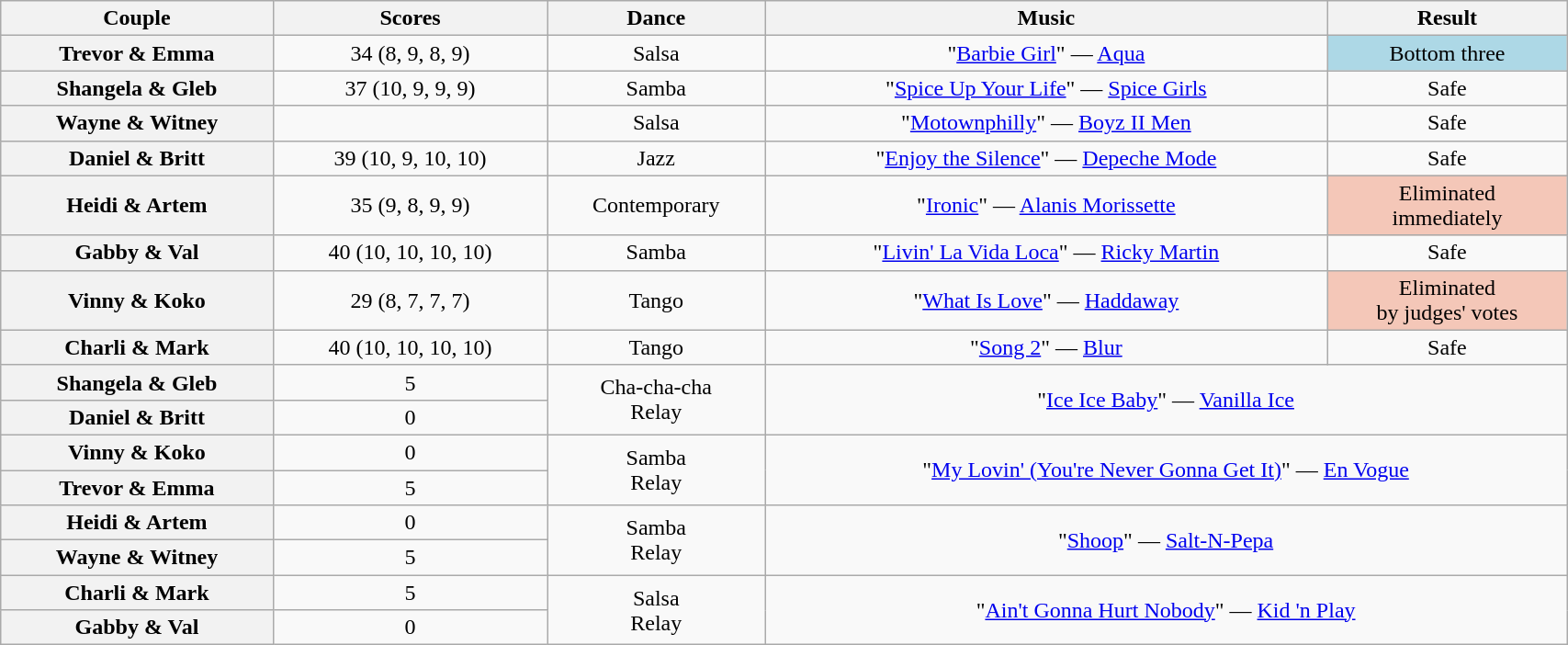<table class="wikitable sortable" style="text-align:center; width: 90%">
<tr>
<th scope="col">Couple</th>
<th scope="col">Scores</th>
<th scope="col" class="unsortable">Dance</th>
<th scope="col" class="unsortable">Music</th>
<th scope="col" class="unsortable">Result</th>
</tr>
<tr>
<th scope="row">Trevor & Emma</th>
<td>34 (8, 9, 8, 9)</td>
<td>Salsa</td>
<td>"<a href='#'>Barbie Girl</a>" — <a href='#'>Aqua</a></td>
<td bgcolor=lightblue>Bottom three</td>
</tr>
<tr>
<th scope="row">Shangela & Gleb</th>
<td>37 (10, 9, 9, 9)</td>
<td>Samba</td>
<td>"<a href='#'>Spice Up Your Life</a>" — <a href='#'>Spice Girls</a></td>
<td>Safe</td>
</tr>
<tr>
<th scope="row">Wayne & Witney</th>
<td></td>
<td>Salsa</td>
<td>"<a href='#'>Motownphilly</a>" — <a href='#'>Boyz II Men</a></td>
<td>Safe</td>
</tr>
<tr>
<th scope="row">Daniel & Britt</th>
<td>39 (10, 9, 10, 10)</td>
<td>Jazz</td>
<td>"<a href='#'>Enjoy the Silence</a>" — <a href='#'>Depeche Mode</a></td>
<td>Safe</td>
</tr>
<tr>
<th scope="row">Heidi & Artem</th>
<td>35 (9, 8, 9, 9)</td>
<td>Contemporary</td>
<td>"<a href='#'>Ironic</a>" — <a href='#'>Alanis Morissette</a></td>
<td bgcolor= f4c7b8>Eliminated<br>immediately</td>
</tr>
<tr>
<th scope="row">Gabby & Val</th>
<td>40 (10, 10, 10, 10)</td>
<td>Samba</td>
<td>"<a href='#'>Livin' La Vida Loca</a>" — <a href='#'>Ricky Martin</a></td>
<td>Safe</td>
</tr>
<tr>
<th scope="row">Vinny & Koko</th>
<td>29 (8, 7, 7, 7)</td>
<td>Tango</td>
<td>"<a href='#'>What Is Love</a>" — <a href='#'>Haddaway</a></td>
<td bgcolor= f4c7b8>Eliminated<br>by judges' votes</td>
</tr>
<tr>
<th scope="row">Charli & Mark</th>
<td>40 (10, 10, 10, 10)</td>
<td>Tango</td>
<td>"<a href='#'>Song 2</a>" — <a href='#'>Blur</a></td>
<td>Safe</td>
</tr>
<tr>
<th scope="row">Shangela & Gleb</th>
<td>5</td>
<td rowspan="2">Cha-cha-cha<br>Relay</td>
<td colspan="2" rowspan="2">"<a href='#'>Ice Ice Baby</a>" — <a href='#'>Vanilla Ice</a></td>
</tr>
<tr>
<th scope="row">Daniel & Britt</th>
<td>0</td>
</tr>
<tr>
<th scope="row">Vinny & Koko</th>
<td>0</td>
<td rowspan="2">Samba<br>Relay</td>
<td colspan="2" rowspan="2">"<a href='#'>My Lovin' (You're Never Gonna Get It)</a>" — <a href='#'>En Vogue</a></td>
</tr>
<tr>
<th scope="row">Trevor & Emma</th>
<td>5</td>
</tr>
<tr>
<th scope="row">Heidi & Artem</th>
<td>0</td>
<td rowspan="2">Samba<br>Relay</td>
<td colspan="2" rowspan="2">"<a href='#'>Shoop</a>" — <a href='#'>Salt-N-Pepa</a></td>
</tr>
<tr>
<th scope="row">Wayne & Witney</th>
<td>5</td>
</tr>
<tr>
<th scope="row">Charli & Mark</th>
<td>5</td>
<td rowspan="2">Salsa<br>Relay</td>
<td colspan="2" rowspan="2">"<a href='#'>Ain't Gonna Hurt Nobody</a>" — <a href='#'>Kid 'n Play</a></td>
</tr>
<tr>
<th scope="row">Gabby & Val</th>
<td>0</td>
</tr>
</table>
